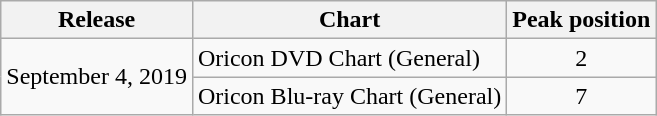<table class="wikitable">
<tr>
<th>Release</th>
<th>Chart</th>
<th>Peak position</th>
</tr>
<tr>
<td rowspan="2">September 4, 2019</td>
<td>Oricon DVD Chart (General)</td>
<td style="text-align:center;">2</td>
</tr>
<tr>
<td>Oricon Blu-ray Chart (General)</td>
<td style="text-align:center;">7</td>
</tr>
</table>
